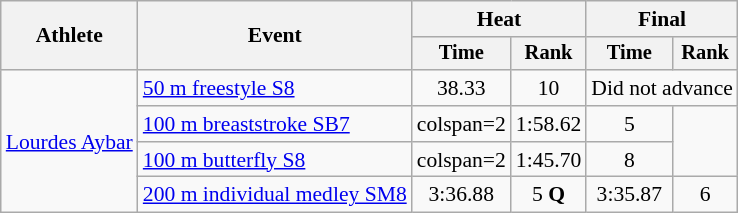<table class=wikitable style=font-size:90%;text-align:center>
<tr>
<th rowspan=2>Athlete</th>
<th rowspan=2>Event</th>
<th colspan=2>Heat</th>
<th colspan=2>Final</th>
</tr>
<tr style=font-size:95%>
<th>Time</th>
<th>Rank</th>
<th>Time</th>
<th>Rank</th>
</tr>
<tr align=center>
<td align=left rowspan=4><a href='#'>Lourdes Aybar</a></td>
<td align=left><a href='#'>50 m freestyle S8</a></td>
<td>38.33</td>
<td>10</td>
<td colspan=2>Did not advance</td>
</tr>
<tr align=center>
<td align=left><a href='#'>100 m breaststroke SB7</a></td>
<td>colspan=2 </td>
<td>1:58.62</td>
<td>5</td>
</tr>
<tr align=center>
<td align=left><a href='#'>100 m butterfly S8</a></td>
<td>colspan=2 </td>
<td>1:45.70</td>
<td>8</td>
</tr>
<tr align=center>
<td align=left><a href='#'>200 m individual medley SM8</a></td>
<td>3:36.88</td>
<td>5 <strong>Q</strong></td>
<td>3:35.87</td>
<td>6</td>
</tr>
</table>
